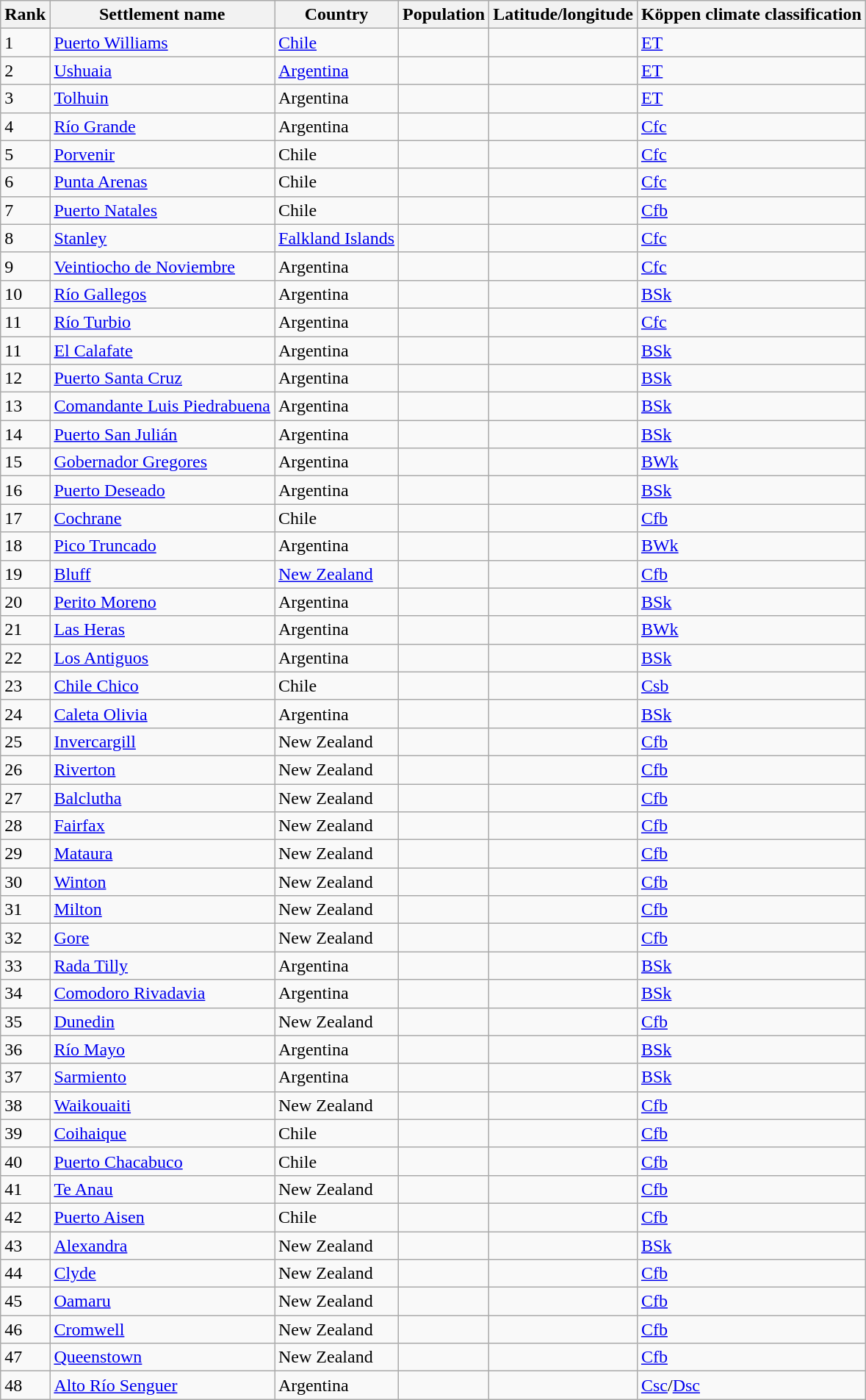<table class="wikitable sortable">
<tr>
<th>Rank</th>
<th>Settlement name</th>
<th>Country</th>
<th>Population</th>
<th>Latitude/longitude</th>
<th>Köppen climate classification</th>
</tr>
<tr>
<td>1</td>
<td><a href='#'>Puerto Williams</a></td>
<td><a href='#'>Chile</a></td>
<td align="right"></td>
<td></td>
<td><a href='#'>ET</a></td>
</tr>
<tr>
<td>2</td>
<td><a href='#'>Ushuaia</a></td>
<td><a href='#'>Argentina</a></td>
<td align="right"></td>
<td></td>
<td><a href='#'>ET</a></td>
</tr>
<tr>
<td>3</td>
<td><a href='#'>Tolhuin</a></td>
<td>Argentina</td>
<td align="right"></td>
<td></td>
<td><a href='#'>ET</a></td>
</tr>
<tr>
<td>4</td>
<td><a href='#'>Río Grande</a></td>
<td>Argentina</td>
<td align="right"></td>
<td></td>
<td><a href='#'>Cfc</a></td>
</tr>
<tr>
<td>5</td>
<td><a href='#'>Porvenir</a></td>
<td>Chile</td>
<td align="right"></td>
<td></td>
<td><a href='#'>Cfc</a></td>
</tr>
<tr>
<td>6</td>
<td><a href='#'>Punta Arenas</a></td>
<td>Chile</td>
<td align="right"></td>
<td></td>
<td><a href='#'>Cfc</a></td>
</tr>
<tr>
<td>7</td>
<td><a href='#'>Puerto Natales</a></td>
<td>Chile</td>
<td align="right"></td>
<td></td>
<td><a href='#'>Cfb</a></td>
</tr>
<tr>
<td>8</td>
<td><a href='#'>Stanley</a></td>
<td><a href='#'>Falkland Islands</a></td>
<td align="right"></td>
<td></td>
<td><a href='#'>Cfc</a></td>
</tr>
<tr>
<td>9</td>
<td><a href='#'>Veintiocho de Noviembre</a></td>
<td>Argentina</td>
<td align="right"></td>
<td></td>
<td><a href='#'>Cfc</a></td>
</tr>
<tr>
<td>10</td>
<td><a href='#'>Río Gallegos</a></td>
<td>Argentina</td>
<td align="right"></td>
<td></td>
<td><a href='#'>BSk</a></td>
</tr>
<tr>
<td>11</td>
<td><a href='#'>Río Turbio</a></td>
<td>Argentina</td>
<td align="right"></td>
<td></td>
<td><a href='#'>Cfc</a></td>
</tr>
<tr>
<td>11</td>
<td><a href='#'>El Calafate</a></td>
<td>Argentina</td>
<td align="right"></td>
<td></td>
<td><a href='#'>BSk</a></td>
</tr>
<tr>
<td>12</td>
<td><a href='#'>Puerto Santa Cruz</a></td>
<td>Argentina</td>
<td align="right"></td>
<td></td>
<td><a href='#'>BSk</a></td>
</tr>
<tr>
<td>13</td>
<td><a href='#'>Comandante Luis Piedrabuena</a></td>
<td>Argentina</td>
<td align="right"></td>
<td></td>
<td><a href='#'>BSk</a></td>
</tr>
<tr>
<td>14</td>
<td><a href='#'>Puerto San Julián</a></td>
<td>Argentina</td>
<td align="right"></td>
<td></td>
<td><a href='#'>BSk</a></td>
</tr>
<tr>
<td>15</td>
<td><a href='#'>Gobernador Gregores</a></td>
<td>Argentina</td>
<td align="right"></td>
<td></td>
<td><a href='#'>BWk</a></td>
</tr>
<tr>
<td>16</td>
<td><a href='#'>Puerto Deseado</a></td>
<td>Argentina</td>
<td align="right"></td>
<td></td>
<td><a href='#'>BSk</a></td>
</tr>
<tr>
<td>17</td>
<td><a href='#'>Cochrane</a></td>
<td>Chile</td>
<td align="right"></td>
<td></td>
<td><a href='#'>Cfb</a></td>
</tr>
<tr>
<td>18</td>
<td><a href='#'>Pico Truncado</a></td>
<td>Argentina</td>
<td align="right"></td>
<td></td>
<td><a href='#'>BWk</a></td>
</tr>
<tr>
<td>19</td>
<td><a href='#'>Bluff</a></td>
<td><a href='#'>New Zealand</a></td>
<td align="right"></td>
<td></td>
<td><a href='#'>Cfb</a></td>
</tr>
<tr>
<td>20</td>
<td><a href='#'>Perito Moreno</a></td>
<td>Argentina</td>
<td align="right"></td>
<td></td>
<td><a href='#'>BSk</a></td>
</tr>
<tr>
<td>21</td>
<td><a href='#'>Las Heras</a></td>
<td>Argentina</td>
<td align="right"></td>
<td></td>
<td><a href='#'>BWk</a></td>
</tr>
<tr>
<td>22</td>
<td><a href='#'>Los Antiguos</a></td>
<td>Argentina</td>
<td align="right"></td>
<td></td>
<td><a href='#'>BSk</a></td>
</tr>
<tr>
<td>23</td>
<td><a href='#'>Chile Chico</a></td>
<td>Chile</td>
<td align="right"></td>
<td></td>
<td><a href='#'>Csb</a></td>
</tr>
<tr>
<td>24</td>
<td><a href='#'>Caleta Olivia</a></td>
<td>Argentina</td>
<td align="right"></td>
<td></td>
<td><a href='#'>BSk</a></td>
</tr>
<tr>
<td>25</td>
<td><a href='#'>Invercargill</a></td>
<td>New Zealand</td>
<td align="right"></td>
<td></td>
<td><a href='#'>Cfb</a></td>
</tr>
<tr>
<td>26</td>
<td><a href='#'>Riverton</a></td>
<td>New Zealand</td>
<td align="right"></td>
<td></td>
<td><a href='#'>Cfb</a></td>
</tr>
<tr>
<td>27</td>
<td><a href='#'>Balclutha</a></td>
<td>New Zealand</td>
<td align="right"></td>
<td></td>
<td><a href='#'>Cfb</a></td>
</tr>
<tr>
<td>28</td>
<td><a href='#'>Fairfax</a></td>
<td>New Zealand</td>
<td align="right"></td>
<td></td>
<td><a href='#'>Cfb</a></td>
</tr>
<tr>
<td>29</td>
<td><a href='#'>Mataura</a></td>
<td>New Zealand</td>
<td align="right"></td>
<td></td>
<td><a href='#'>Cfb</a></td>
</tr>
<tr>
<td>30</td>
<td><a href='#'>Winton</a></td>
<td>New Zealand</td>
<td align="right"></td>
<td></td>
<td><a href='#'>Cfb</a></td>
</tr>
<tr>
<td>31</td>
<td><a href='#'>Milton</a></td>
<td>New Zealand</td>
<td align="right"></td>
<td></td>
<td><a href='#'>Cfb</a></td>
</tr>
<tr>
<td>32</td>
<td><a href='#'>Gore</a></td>
<td>New Zealand</td>
<td align="right"></td>
<td></td>
<td><a href='#'>Cfb</a></td>
</tr>
<tr>
<td>33</td>
<td><a href='#'>Rada Tilly</a></td>
<td>Argentina</td>
<td align="right"></td>
<td></td>
<td><a href='#'>BSk</a></td>
</tr>
<tr>
<td>34</td>
<td><a href='#'>Comodoro Rivadavia</a></td>
<td>Argentina</td>
<td align="right"></td>
<td></td>
<td><a href='#'>BSk</a></td>
</tr>
<tr>
<td>35</td>
<td><a href='#'>Dunedin</a></td>
<td>New Zealand</td>
<td align="right"></td>
<td></td>
<td><a href='#'>Cfb</a></td>
</tr>
<tr>
<td>36</td>
<td><a href='#'>Río Mayo</a></td>
<td>Argentina</td>
<td align="right"></td>
<td></td>
<td><a href='#'>BSk</a></td>
</tr>
<tr>
<td>37</td>
<td><a href='#'>Sarmiento</a></td>
<td>Argentina</td>
<td align="right"></td>
<td></td>
<td><a href='#'>BSk</a></td>
</tr>
<tr>
<td>38</td>
<td><a href='#'>Waikouaiti</a></td>
<td>New Zealand</td>
<td align="right"></td>
<td></td>
<td><a href='#'>Cfb</a></td>
</tr>
<tr>
<td>39</td>
<td><a href='#'>Coihaique</a></td>
<td>Chile</td>
<td align="right"></td>
<td></td>
<td><a href='#'>Cfb</a></td>
</tr>
<tr>
<td>40</td>
<td><a href='#'>Puerto Chacabuco</a></td>
<td>Chile</td>
<td align="right"></td>
<td></td>
<td><a href='#'>Cfb</a></td>
</tr>
<tr>
<td>41</td>
<td><a href='#'>Te Anau</a></td>
<td>New Zealand</td>
<td align="right"></td>
<td></td>
<td><a href='#'>Cfb</a></td>
</tr>
<tr>
<td>42</td>
<td><a href='#'>Puerto Aisen</a></td>
<td>Chile</td>
<td align="right"></td>
<td></td>
<td><a href='#'>Cfb</a></td>
</tr>
<tr>
<td>43</td>
<td><a href='#'>Alexandra</a></td>
<td>New Zealand</td>
<td align="right"></td>
<td></td>
<td><a href='#'>BSk</a></td>
</tr>
<tr>
<td>44</td>
<td><a href='#'>Clyde</a></td>
<td>New Zealand</td>
<td align="right"></td>
<td></td>
<td><a href='#'>Cfb</a></td>
</tr>
<tr>
<td>45</td>
<td><a href='#'>Oamaru</a></td>
<td>New Zealand</td>
<td align="right"></td>
<td></td>
<td><a href='#'>Cfb</a></td>
</tr>
<tr>
<td>46</td>
<td><a href='#'>Cromwell</a></td>
<td>New Zealand</td>
<td align="right"></td>
<td></td>
<td><a href='#'>Cfb</a></td>
</tr>
<tr>
<td>47</td>
<td><a href='#'>Queenstown</a></td>
<td>New Zealand</td>
<td align="right"></td>
<td></td>
<td><a href='#'>Cfb</a></td>
</tr>
<tr>
<td>48</td>
<td><a href='#'>Alto Río Senguer</a></td>
<td>Argentina</td>
<td align="right"></td>
<td></td>
<td><a href='#'>Csc</a>/<a href='#'>Dsc</a></td>
</tr>
</table>
